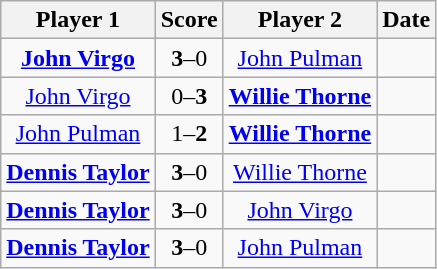<table class="wikitable" style="text-align: center">
<tr>
<th>Player 1</th>
<th>Score</th>
<th>Player 2</th>
<th>Date</th>
</tr>
<tr>
<td> <strong><a href='#'>John Virgo</a></strong></td>
<td><strong>3</strong>–0</td>
<td> <a href='#'>John Pulman</a></td>
<td></td>
</tr>
<tr>
<td> <a href='#'>John Virgo</a></td>
<td>0–<strong>3</strong></td>
<td> <strong><a href='#'>Willie Thorne</a></strong></td>
<td></td>
</tr>
<tr>
<td> <a href='#'>John Pulman</a></td>
<td>1–<strong>2</strong></td>
<td> <strong><a href='#'>Willie Thorne</a></strong></td>
<td></td>
</tr>
<tr>
<td> <strong><a href='#'>Dennis Taylor</a></strong></td>
<td><strong>3</strong>–0</td>
<td> <a href='#'>Willie Thorne</a></td>
<td></td>
</tr>
<tr>
<td> <strong><a href='#'>Dennis Taylor</a></strong></td>
<td><strong>3</strong>–0</td>
<td> <a href='#'>John Virgo</a></td>
<td></td>
</tr>
<tr>
<td> <strong><a href='#'>Dennis Taylor</a></strong></td>
<td><strong>3</strong>–0</td>
<td> <a href='#'>John Pulman</a></td>
<td></td>
</tr>
</table>
